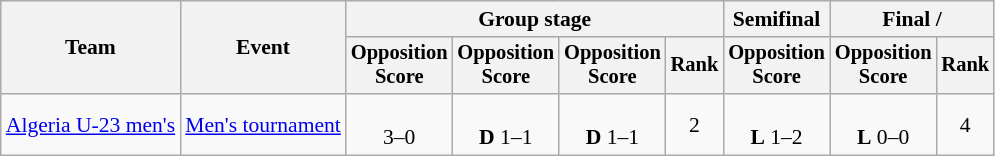<table class="wikitable" style="text-align:center; font-size:90%">
<tr>
<th rowspan=2>Team</th>
<th rowspan=2>Event</th>
<th colspan=4>Group stage</th>
<th>Semifinal</th>
<th colspan=2>Final / </th>
</tr>
<tr style="font-size:95%">
<th>Opposition<br>Score</th>
<th>Opposition<br>Score</th>
<th>Opposition<br>Score</th>
<th>Rank</th>
<th>Opposition<br>Score</th>
<th>Opposition<br>Score</th>
<th>Rank</th>
</tr>
<tr>
<td align=left><a href='#'>Algeria U-23 men's</a></td>
<td align=left><a href='#'>Men's tournament</a></td>
<td><br>3–0<br></td>
<td><br><strong>D</strong> 1–1</td>
<td><br><strong>D</strong> 1–1</td>
<td>2</td>
<td><br><strong>L</strong> 1–2</td>
<td><br><strong>L</strong> 0–0<br></td>
<td>4</td>
</tr>
</table>
